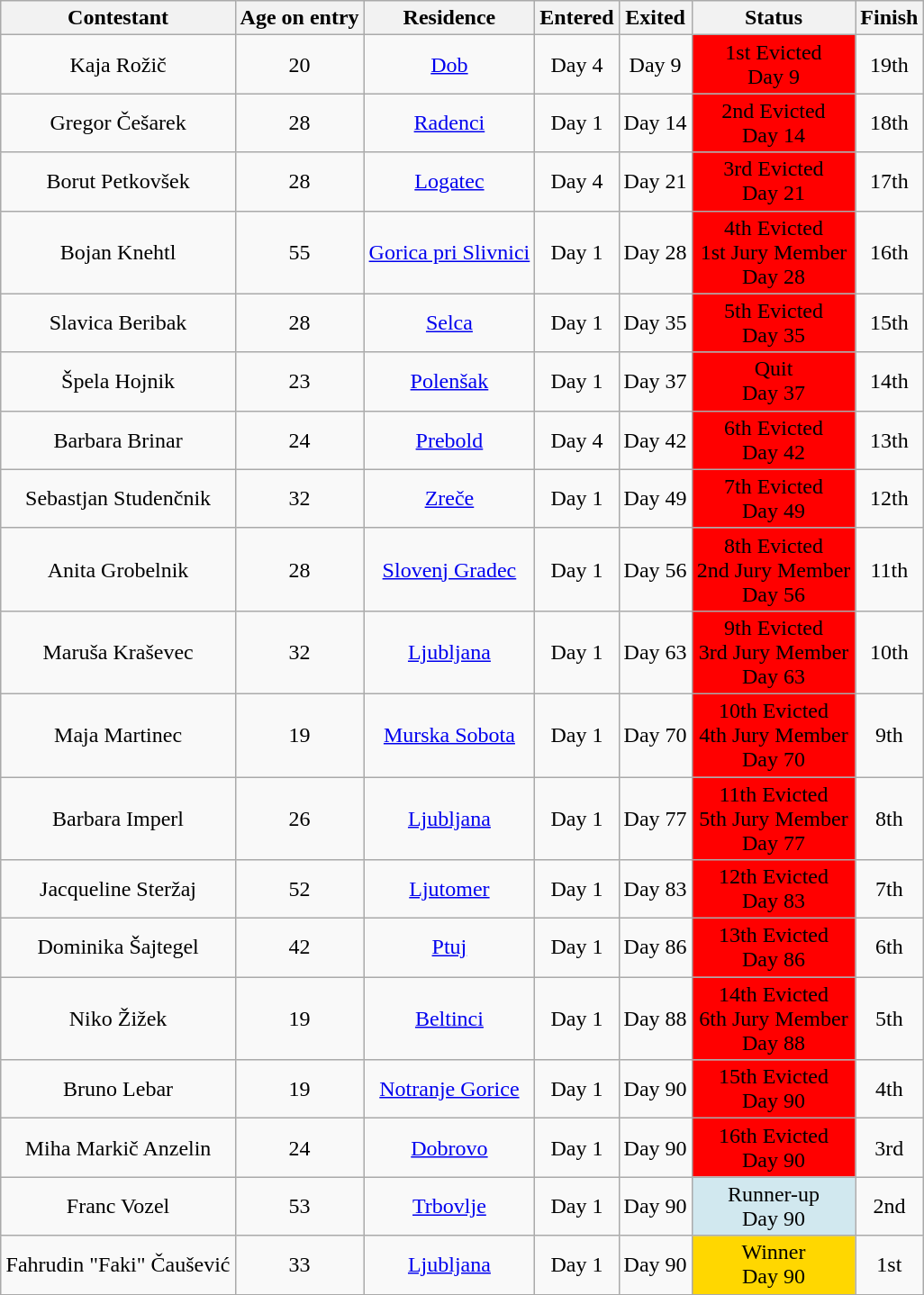<table class="wikitable sortable" style="margin:auto; text-align:center">
<tr>
<th>Contestant</th>
<th>Age on entry</th>
<th>Residence</th>
<th>Entered</th>
<th>Exited</th>
<th>Status</th>
<th>Finish</th>
</tr>
<tr>
<td>Kaja Rožič</td>
<td>20</td>
<td><a href='#'>Dob</a></td>
<td>Day 4</td>
<td>Day 9</td>
<td style="background:#ff0000;">1st Evicted<br>Day 9</td>
<td>19th</td>
</tr>
<tr>
<td>Gregor Češarek</td>
<td>28</td>
<td><a href='#'>Radenci</a></td>
<td>Day 1</td>
<td>Day 14</td>
<td style="background:#ff0000;">2nd Evicted<br>Day 14</td>
<td>18th</td>
</tr>
<tr>
<td>Borut Petkovšek</td>
<td>28</td>
<td><a href='#'>Logatec</a></td>
<td>Day 4</td>
<td>Day 21</td>
<td style="background:#ff0000;">3rd Evicted<br>Day 21</td>
<td>17th</td>
</tr>
<tr>
<td>Bojan Knehtl</td>
<td>55</td>
<td><a href='#'>Gorica pri Slivnici</a></td>
<td>Day 1</td>
<td>Day 28</td>
<td style="background:#ff0000;">4th Evicted<br>1st Jury Member<br>Day 28</td>
<td>16th</td>
</tr>
<tr>
<td>Slavica Beribak</td>
<td>28</td>
<td><a href='#'>Selca</a></td>
<td>Day 1</td>
<td>Day 35</td>
<td style="background:#ff0000;">5th Evicted<br>Day 35</td>
<td>15th</td>
</tr>
<tr>
<td>Špela Hojnik</td>
<td>23</td>
<td><a href='#'>Polenšak</a></td>
<td>Day 1</td>
<td>Day 37</td>
<td style="background:#ff0000;">Quit<br>Day 37</td>
<td>14th</td>
</tr>
<tr>
<td>Barbara Brinar</td>
<td>24</td>
<td><a href='#'>Prebold</a></td>
<td>Day 4</td>
<td>Day 42</td>
<td style="background:#ff0000;">6th Evicted<br>Day 42</td>
<td>13th</td>
</tr>
<tr>
<td>Sebastjan Studenčnik</td>
<td>32</td>
<td><a href='#'>Zreče</a></td>
<td>Day 1</td>
<td>Day 49</td>
<td style="background:#ff0000;">7th Evicted<br>Day 49</td>
<td>12th</td>
</tr>
<tr>
<td>Anita Grobelnik</td>
<td>28</td>
<td><a href='#'>Slovenj Gradec</a></td>
<td>Day 1</td>
<td>Day 56</td>
<td style="background:#ff0000;">8th Evicted<br>2nd Jury Member<br>Day 56</td>
<td>11th</td>
</tr>
<tr>
<td>Maruša Kraševec</td>
<td>32</td>
<td><a href='#'>Ljubljana</a></td>
<td>Day 1</td>
<td>Day 63</td>
<td style="background:#ff0000;">9th Evicted<br>3rd Jury Member<br>Day 63</td>
<td>10th</td>
</tr>
<tr>
<td>Maja Martinec</td>
<td>19</td>
<td><a href='#'>Murska Sobota</a></td>
<td>Day 1</td>
<td>Day 70</td>
<td style="background:#ff0000;">10th Evicted<br>4th Jury Member<br>Day 70</td>
<td>9th</td>
</tr>
<tr>
<td>Barbara Imperl</td>
<td>26</td>
<td><a href='#'>Ljubljana</a></td>
<td>Day 1</td>
<td>Day 77</td>
<td style="background:#ff0000;">11th Evicted<br>5th Jury Member<br>Day 77</td>
<td>8th</td>
</tr>
<tr>
<td>Jacqueline Steržaj</td>
<td>52</td>
<td><a href='#'>Ljutomer</a></td>
<td>Day 1</td>
<td>Day 83</td>
<td style="background:#ff0000;">12th Evicted<br>Day 83</td>
<td>7th</td>
</tr>
<tr>
<td>Dominika Šajtegel</td>
<td>42</td>
<td><a href='#'>Ptuj</a></td>
<td>Day 1</td>
<td>Day 86</td>
<td style="background:#ff0000;">13th Evicted<br>Day 86</td>
<td>6th</td>
</tr>
<tr>
<td>Niko Žižek</td>
<td>19</td>
<td><a href='#'>Beltinci</a></td>
<td>Day 1</td>
<td>Day 88</td>
<td style="background:#ff0000;">14th Evicted<br>6th Jury Member<br>Day 88</td>
<td>5th</td>
</tr>
<tr>
<td>Bruno Lebar</td>
<td>19</td>
<td><a href='#'>Notranje Gorice</a></td>
<td>Day 1</td>
<td>Day 90</td>
<td style="background:#ff0000;">15th Evicted<br>Day 90</td>
<td>4th</td>
</tr>
<tr>
<td>Miha Markič Anzelin</td>
<td>24</td>
<td><a href='#'>Dobrovo</a></td>
<td>Day 1</td>
<td>Day 90</td>
<td style="background:#ff0000;">16th Evicted<br>Day 90</td>
<td>3rd</td>
</tr>
<tr>
<td>Franc Vozel</td>
<td>53</td>
<td><a href='#'>Trbovlje</a></td>
<td>Day 1</td>
<td>Day 90</td>
<td style="background:#D1E8EF;">Runner-up<br>Day 90</td>
<td>2nd</td>
</tr>
<tr>
<td>Fahrudin "Faki" Čaušević</td>
<td>33</td>
<td><a href='#'>Ljubljana</a></td>
<td>Day 1</td>
<td>Day 90</td>
<td style="background:gold;">Winner<br>Day 90</td>
<td>1st</td>
</tr>
<tr>
</tr>
</table>
